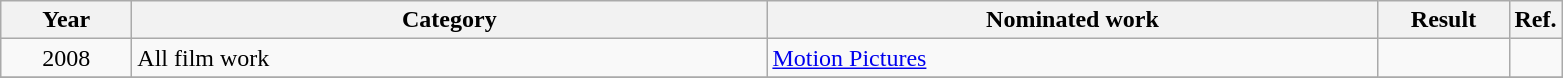<table class=wikitable>
<tr>
<th scope="col" style="width:5em;">Year</th>
<th scope="col" style="width:26em;">Category</th>
<th scope="col" style="width:25em;">Nominated work</th>
<th scope="col" style="width:5em;">Result</th>
<th>Ref.</th>
</tr>
<tr>
<td style="text-align:center;">2008</td>
<td>All film work</td>
<td><a href='#'>Motion Pictures</a></td>
<td></td>
<td></td>
</tr>
<tr>
</tr>
</table>
